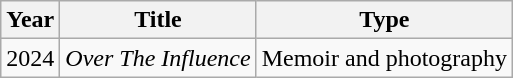<table class="wikitable">
<tr ">
<th>Year</th>
<th>Title</th>
<th>Type</th>
</tr>
<tr>
<td>2024</td>
<td><em>Over The Influence</em></td>
<td>Memoir and photography </td>
</tr>
</table>
